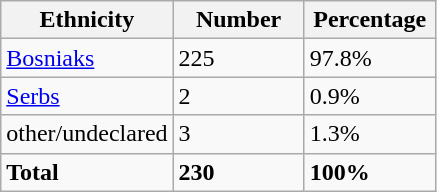<table class="wikitable">
<tr>
<th width="100px">Ethnicity</th>
<th width="80px">Number</th>
<th width="80px">Percentage</th>
</tr>
<tr>
<td><a href='#'>Bosniaks</a></td>
<td>225</td>
<td>97.8%</td>
</tr>
<tr>
<td><a href='#'>Serbs</a></td>
<td>2</td>
<td>0.9%</td>
</tr>
<tr>
<td>other/undeclared</td>
<td>3</td>
<td>1.3%</td>
</tr>
<tr>
<td><strong>Total</strong></td>
<td><strong>230</strong></td>
<td><strong>100%</strong></td>
</tr>
</table>
